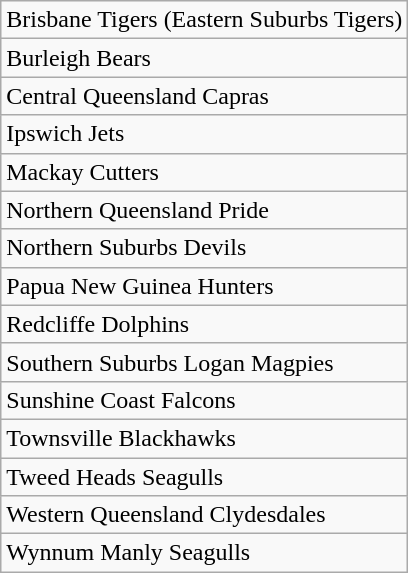<table class="wikitable">
<tr>
<td> Brisbane Tigers (Eastern Suburbs Tigers)</td>
</tr>
<tr>
<td> Burleigh Bears</td>
</tr>
<tr>
<td> Central Queensland Capras</td>
</tr>
<tr>
<td> Ipswich Jets</td>
</tr>
<tr>
<td> Mackay Cutters</td>
</tr>
<tr>
<td> Northern Queensland Pride</td>
</tr>
<tr>
<td> Northern Suburbs Devils</td>
</tr>
<tr>
<td> Papua New Guinea Hunters</td>
</tr>
<tr>
<td> Redcliffe Dolphins</td>
</tr>
<tr>
<td> Southern Suburbs Logan Magpies</td>
</tr>
<tr>
<td> Sunshine Coast Falcons</td>
</tr>
<tr>
<td> Townsville Blackhawks</td>
</tr>
<tr>
<td> Tweed Heads Seagulls</td>
</tr>
<tr>
<td> Western Queensland Clydesdales</td>
</tr>
<tr>
<td> Wynnum Manly Seagulls</td>
</tr>
</table>
